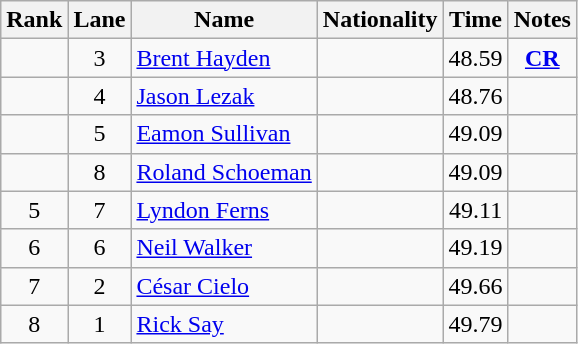<table class="wikitable sortable" style="text-align:center">
<tr>
<th>Rank</th>
<th>Lane</th>
<th>Name</th>
<th>Nationality</th>
<th>Time</th>
<th>Notes</th>
</tr>
<tr>
<td></td>
<td>3</td>
<td align=left><a href='#'>Brent Hayden</a></td>
<td align=left></td>
<td>48.59</td>
<td><strong><a href='#'>CR</a></strong></td>
</tr>
<tr>
<td></td>
<td>4</td>
<td align=left><a href='#'>Jason Lezak</a></td>
<td align=left></td>
<td>48.76</td>
<td></td>
</tr>
<tr>
<td></td>
<td>5</td>
<td align=left><a href='#'>Eamon Sullivan</a></td>
<td align=left></td>
<td>49.09</td>
<td></td>
</tr>
<tr>
<td></td>
<td>8</td>
<td align=left><a href='#'>Roland Schoeman</a></td>
<td align=left></td>
<td>49.09</td>
<td></td>
</tr>
<tr>
<td>5</td>
<td>7</td>
<td align=left><a href='#'>Lyndon Ferns</a></td>
<td align=left></td>
<td>49.11</td>
<td></td>
</tr>
<tr>
<td>6</td>
<td>6</td>
<td align=left><a href='#'>Neil Walker</a></td>
<td align=left></td>
<td>49.19</td>
<td></td>
</tr>
<tr>
<td>7</td>
<td>2</td>
<td align=left><a href='#'>César Cielo</a></td>
<td align=left></td>
<td>49.66</td>
<td></td>
</tr>
<tr>
<td>8</td>
<td>1</td>
<td align=left><a href='#'>Rick Say</a></td>
<td align=left></td>
<td>49.79</td>
<td></td>
</tr>
</table>
